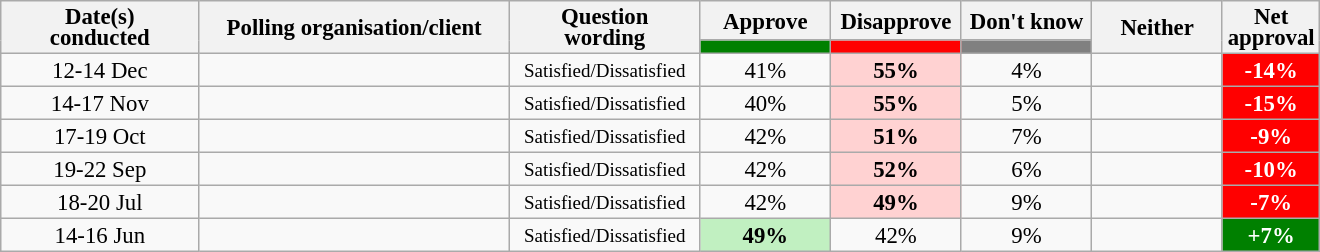<table class="wikitable collapsible sortable" style="text-align:center;font-size:95%;line-height:14px;">
<tr>
<th style="width:125px;" rowspan="2">Date(s)<br>conducted</th>
<th style="width:200px;" rowspan="2">Polling organisation/client</th>
<th style="width:120px;" rowspan="2">Question<br>wording</th>
<th class="unsortable" style="width:80px;">Approve</th>
<th class="unsortable" style="width: 80px;">Disapprove</th>
<th class="unsortable" style="width:80px;">Don't know</th>
<th class="unsortable" style="width:80px;"rowspan="2">Neither</th>
<th class="unsortable" style="width:20px;" rowspan="2">Net approval</th>
</tr>
<tr>
<th class="unsortable" style="background:green;width:60px;"></th>
<th class="unsortable" style="background:red;width:60px;"></th>
<th class="unsortable" style="background:grey;width:60px;"></th>
</tr>
<tr>
<td>12-14 Dec</td>
<td></td>
<td><small>Satisfied/Dissatisfied</small></td>
<td>41%</td>
<td style="background:#FFD2D2"><strong>55%</strong></td>
<td>4%</td>
<td></td>
<td style="background:red;color:white;"><strong>-14%</strong></td>
</tr>
<tr>
<td>14-17 Nov</td>
<td></td>
<td><small>Satisfied/Dissatisfied</small></td>
<td>40%</td>
<td style="background:#FFD2D2"><strong>55%</strong></td>
<td>5%</td>
<td></td>
<td style="background:red;color:white;"><strong>-15%</strong></td>
</tr>
<tr>
<td>17-19 Oct</td>
<td></td>
<td><small>Satisfied/Dissatisfied</small></td>
<td>42%</td>
<td style="background:#FFD2D2"><strong>51%</strong></td>
<td>7%</td>
<td></td>
<td style="background:red;color:white;"><strong>-9%</strong></td>
</tr>
<tr>
<td>19-22 Sep</td>
<td></td>
<td><small>Satisfied/Dissatisfied</small></td>
<td>42%</td>
<td style="background:#FFD2D2"><strong>52%</strong></td>
<td>6%</td>
<td></td>
<td style="background:red;color:white;"><strong>-10%</strong></td>
</tr>
<tr>
<td>18-20 Jul</td>
<td></td>
<td><small>Satisfied/Dissatisfied</small></td>
<td>42%</td>
<td style="background:#FFD2D2"><strong>49%</strong></td>
<td>9%</td>
<td></td>
<td style="background:red;color:white;"><strong>-7%</strong></td>
</tr>
<tr>
<td>14-16 Jun</td>
<td></td>
<td><small>Satisfied/Dissatisfied</small></td>
<td style="background:#C1F0C1"><strong>49%</strong></td>
<td>42%</td>
<td>9%</td>
<td></td>
<td style="background:green;color:white;"><strong>+7%</strong></td>
</tr>
</table>
